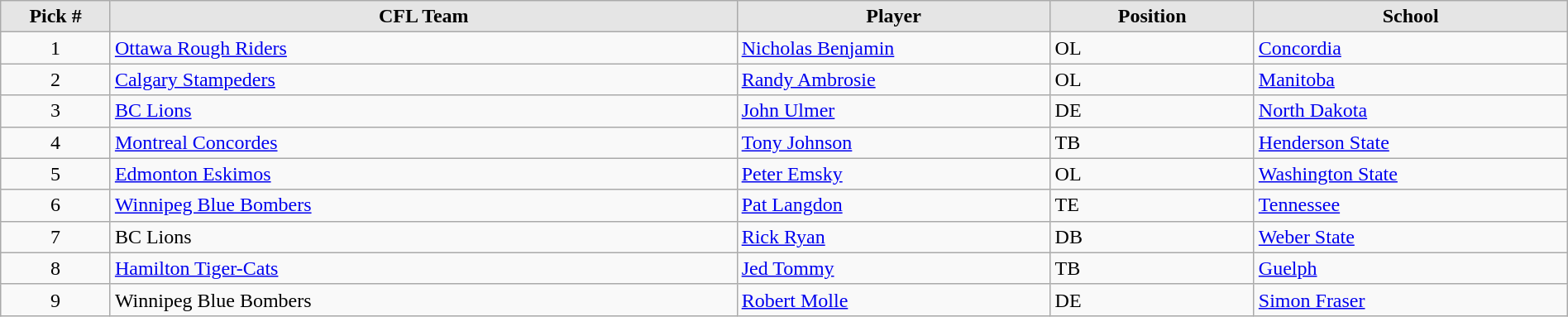<table class="wikitable" style="width: 100%">
<tr>
<th style="background:#E5E5E5;" width=7%>Pick #</th>
<th width=40% style="background:#E5E5E5;">CFL Team</th>
<th width=20% style="background:#E5E5E5;">Player</th>
<th width=13% style="background:#E5E5E5;">Position</th>
<th width=20% style="background:#E5E5E5;">School</th>
</tr>
<tr>
<td align=center>1</td>
<td><a href='#'>Ottawa Rough Riders</a></td>
<td><a href='#'>Nicholas Benjamin</a></td>
<td>OL</td>
<td><a href='#'>Concordia</a></td>
</tr>
<tr>
<td align=center>2</td>
<td><a href='#'>Calgary Stampeders</a></td>
<td><a href='#'>Randy Ambrosie</a></td>
<td>OL</td>
<td><a href='#'>Manitoba</a></td>
</tr>
<tr>
<td align=center>3</td>
<td><a href='#'>BC Lions</a></td>
<td><a href='#'>John Ulmer</a></td>
<td>DE</td>
<td><a href='#'>North Dakota</a></td>
</tr>
<tr>
<td align=center>4</td>
<td><a href='#'>Montreal Concordes</a></td>
<td><a href='#'>Tony Johnson</a></td>
<td>TB</td>
<td><a href='#'>Henderson State</a></td>
</tr>
<tr>
<td align=center>5</td>
<td><a href='#'>Edmonton Eskimos</a></td>
<td><a href='#'>Peter Emsky</a></td>
<td>OL</td>
<td><a href='#'>Washington State</a></td>
</tr>
<tr>
<td align=center>6</td>
<td><a href='#'>Winnipeg Blue Bombers</a></td>
<td><a href='#'>Pat Langdon</a></td>
<td>TE</td>
<td><a href='#'>Tennessee</a></td>
</tr>
<tr>
<td align=center>7</td>
<td>BC Lions</td>
<td><a href='#'>Rick Ryan</a></td>
<td>DB</td>
<td><a href='#'>Weber State</a></td>
</tr>
<tr>
<td align=center>8</td>
<td><a href='#'>Hamilton Tiger-Cats</a></td>
<td><a href='#'>Jed Tommy</a></td>
<td>TB</td>
<td><a href='#'>Guelph</a></td>
</tr>
<tr>
<td align=center>9</td>
<td>Winnipeg Blue Bombers</td>
<td><a href='#'>Robert Molle</a></td>
<td>DE</td>
<td><a href='#'>Simon Fraser</a></td>
</tr>
</table>
